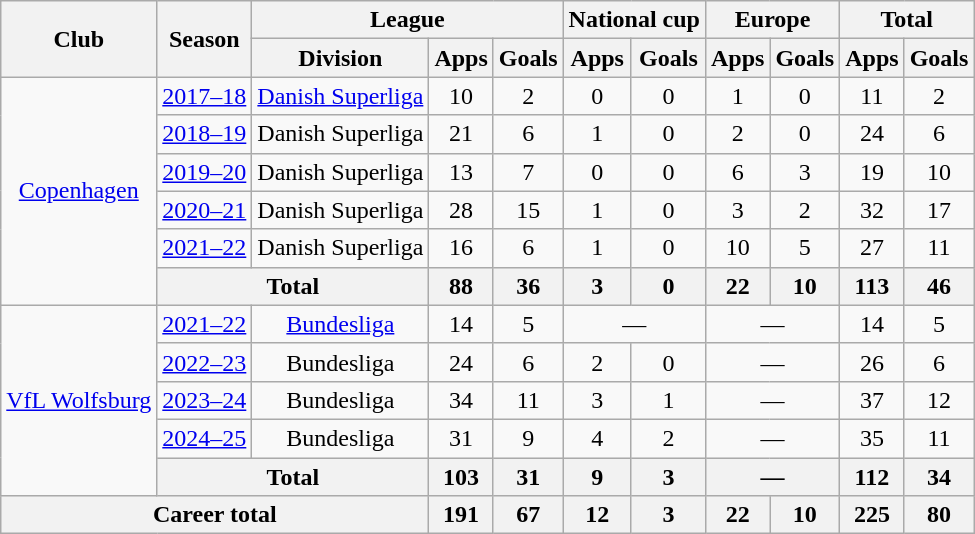<table class="wikitable" style="text-align:center">
<tr>
<th rowspan="2">Club</th>
<th rowspan="2">Season</th>
<th colspan="3">League</th>
<th colspan="2">National cup</th>
<th colspan="2">Europe</th>
<th colspan="2">Total</th>
</tr>
<tr>
<th>Division</th>
<th>Apps</th>
<th>Goals</th>
<th>Apps</th>
<th>Goals</th>
<th>Apps</th>
<th>Goals</th>
<th>Apps</th>
<th>Goals</th>
</tr>
<tr>
<td rowspan="6"><a href='#'>Copenhagen</a></td>
<td><a href='#'>2017–18</a></td>
<td><a href='#'>Danish Superliga</a></td>
<td>10</td>
<td>2</td>
<td>0</td>
<td>0</td>
<td>1</td>
<td>0</td>
<td>11</td>
<td>2</td>
</tr>
<tr>
<td><a href='#'>2018–19</a></td>
<td>Danish Superliga</td>
<td>21</td>
<td>6</td>
<td>1</td>
<td>0</td>
<td>2</td>
<td>0</td>
<td>24</td>
<td>6</td>
</tr>
<tr>
<td><a href='#'>2019–20</a></td>
<td>Danish Superliga</td>
<td>13</td>
<td>7</td>
<td>0</td>
<td>0</td>
<td>6</td>
<td>3</td>
<td>19</td>
<td>10</td>
</tr>
<tr>
<td><a href='#'>2020–21</a></td>
<td>Danish Superliga</td>
<td>28</td>
<td>15</td>
<td>1</td>
<td>0</td>
<td>3</td>
<td>2</td>
<td>32</td>
<td>17</td>
</tr>
<tr>
<td><a href='#'>2021–22</a></td>
<td>Danish Superliga</td>
<td>16</td>
<td>6</td>
<td>1</td>
<td>0</td>
<td>10</td>
<td>5</td>
<td>27</td>
<td>11</td>
</tr>
<tr>
<th colspan="2">Total</th>
<th>88</th>
<th>36</th>
<th>3</th>
<th>0</th>
<th>22</th>
<th>10</th>
<th>113</th>
<th>46</th>
</tr>
<tr>
<td rowspan="5"><a href='#'>VfL Wolfsburg</a></td>
<td><a href='#'>2021–22</a></td>
<td><a href='#'>Bundesliga</a></td>
<td>14</td>
<td>5</td>
<td colspan="2">—</td>
<td colspan="2">—</td>
<td>14</td>
<td>5</td>
</tr>
<tr>
<td><a href='#'>2022–23</a></td>
<td>Bundesliga</td>
<td>24</td>
<td>6</td>
<td>2</td>
<td>0</td>
<td colspan="2">—</td>
<td>26</td>
<td>6</td>
</tr>
<tr>
<td><a href='#'>2023–24</a></td>
<td>Bundesliga</td>
<td>34</td>
<td>11</td>
<td>3</td>
<td>1</td>
<td colspan="2">—</td>
<td>37</td>
<td>12</td>
</tr>
<tr>
<td><a href='#'>2024–25</a></td>
<td>Bundesliga</td>
<td>31</td>
<td>9</td>
<td>4</td>
<td>2</td>
<td colspan="2">—</td>
<td>35</td>
<td>11</td>
</tr>
<tr>
<th colspan="2">Total</th>
<th>103</th>
<th>31</th>
<th>9</th>
<th>3</th>
<th colspan="2">—</th>
<th>112</th>
<th>34</th>
</tr>
<tr>
<th colspan="3">Career total</th>
<th>191</th>
<th>67</th>
<th>12</th>
<th>3</th>
<th>22</th>
<th>10</th>
<th>225</th>
<th>80</th>
</tr>
</table>
